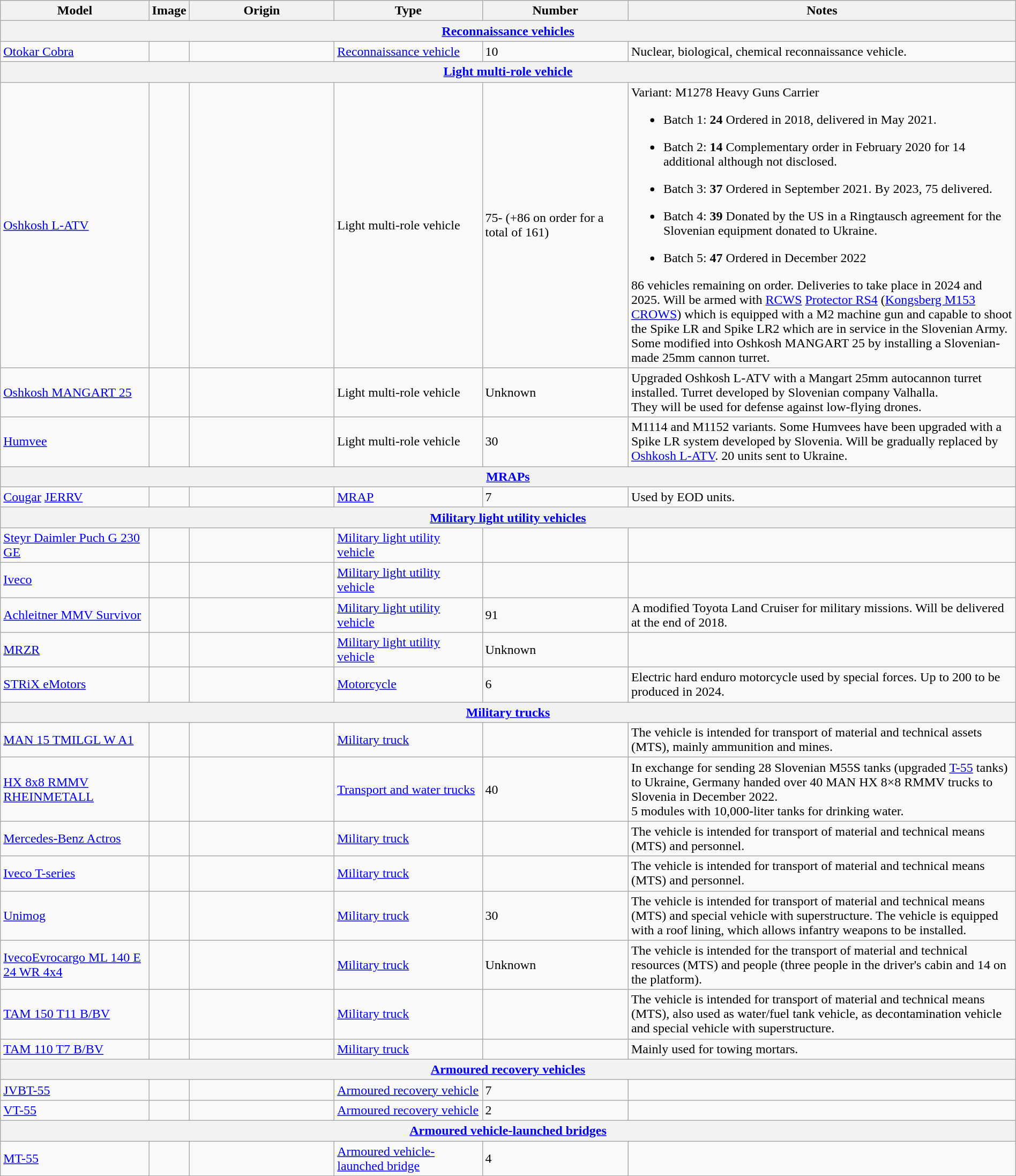<table class="wikitable" style="width:100%;">
<tr>
<th style="width:15%;">Model</th>
<th style="width:0%;">Image</th>
<th style="width:15%;">Origin</th>
<th style="width:15%;">Type</th>
<th style="width:15%;">Number</th>
<th style="width:40%;">Notes</th>
</tr>
<tr>
<th colspan="6" style="align: center;"><a href='#'>Reconnaissance vehicles</a></th>
</tr>
<tr>
<td><a href='#'>Otokar Cobra</a></td>
<td></td>
<td></td>
<td><a href='#'>Reconnaissance vehicle</a></td>
<td>10</td>
<td>Nuclear, biological, chemical reconnaissance vehicle.</td>
</tr>
<tr>
<th colspan="6" style="align: center;"><a href='#'>Light multi-role vehicle</a></th>
</tr>
<tr>
<td><a href='#'>Oshkosh L-ATV</a></td>
<td> <br>  <br> </td>
<td></td>
<td>Light multi-role vehicle</td>
<td>75- (+86 on order for a total of 161)</td>
<td>Variant: M1278 Heavy Guns Carrier<br><ul><li>Batch 1: <strong>24</strong>  Ordered in 2018, delivered in May 2021.</li></ul><ul><li>Batch 2: <strong>14</strong> Complementary order in February 2020 for 14 additional although not disclosed.</li></ul><ul><li>Batch 3: <strong>37</strong> Ordered in September 2021. By 2023, 75 delivered.</li></ul><ul><li>Batch 4: <strong>39</strong> Donated by the US in a Ringtausch agreement for the Slovenian equipment donated to Ukraine.</li></ul><ul><li>Batch 5: <strong>47</strong> Ordered in December 2022</li></ul>86 vehicles remaining on order. Deliveries to take place in 2024 and 2025. Will be armed with <a href='#'>RCWS</a> <a href='#'>Protector RS4</a> (<a href='#'>Kongsberg M153 CROWS</a>) which is equipped with a M2 machine gun and capable to shoot the Spike LR and Spike LR2 which are in service in the Slovenian Army.<br>Some modified into Oshkosh MANGART 25 by installing a Slovenian-made 25mm cannon turret.</td>
</tr>
<tr>
<td><a href='#'>Oshkosh MANGART 25</a></td>
<td></td>
<td><br></td>
<td>Light multi-role vehicle</td>
<td>Unknown</td>
<td>Upgraded Oshkosh L-ATV with a Mangart 25mm autocannon turret installed. Turret developed by Slovenian company Valhalla.<br>They will be used for defense against low-flying drones.</td>
</tr>
<tr>
<td><a href='#'>Humvee</a></td>
<td></td>
<td><br></td>
<td>Light multi-role vehicle</td>
<td>30</td>
<td>M1114 and M1152 variants. Some Humvees have been upgraded with a Spike LR system developed by Slovenia. Will be gradually replaced by <a href='#'>Oshkosh L-ATV</a>. 20 units sent to Ukraine.</td>
</tr>
<tr>
<th colspan="6" style="align: center;"><a href='#'>MRAPs</a></th>
</tr>
<tr>
<td><a href='#'>Cougar</a> <a href='#'>JERRV</a></td>
<td></td>
<td></td>
<td><a href='#'>MRAP</a></td>
<td>7</td>
<td>Used by EOD units.</td>
</tr>
<tr>
<th colspan="6" style="align: center;"><a href='#'>Military light utility vehicles</a></th>
</tr>
<tr>
<td><a href='#'>Steyr Daimler Puch G 230 GE</a></td>
<td></td>
<td></td>
<td><a href='#'>Military light utility vehicle</a></td>
<td></td>
<td></td>
</tr>
<tr>
<td><a href='#'>Iveco</a></td>
<td></td>
<td></td>
<td><a href='#'>Military light utility vehicle</a></td>
<td></td>
<td></td>
</tr>
<tr>
<td><a href='#'>Achleitner MMV Survivor</a></td>
<td></td>
<td></td>
<td><a href='#'>Military light utility vehicle</a></td>
<td>91</td>
<td>A modified Toyota Land Cruiser for military missions. Will be delivered at the end of 2018.</td>
</tr>
<tr>
<td><a href='#'>MRZR</a></td>
<td></td>
<td></td>
<td><a href='#'>Military light utility vehicle</a></td>
<td>Unknown</td>
<td></td>
</tr>
<tr>
<td><a href='#'>STRiX eMotors</a></td>
<td></td>
<td></td>
<td><a href='#'>Motorcycle</a></td>
<td>6</td>
<td>Electric hard enduro motorcycle used by special forces. Up to 200 to be produced in 2024.</td>
</tr>
<tr>
<th colspan="6" style="align: center;"><a href='#'>Military trucks</a></th>
</tr>
<tr>
<td><a href='#'>MAN 15 TMILGL W A1</a></td>
<td></td>
<td><br></td>
<td><a href='#'>Military truck</a></td>
<td></td>
<td>The vehicle is intended for transport of material and technical assets (MTS), mainly ammunition and mines.</td>
</tr>
<tr>
<td><a href='#'>HX 8x8 RMMV RHEINMETALL</a></td>
<td></td>
<td><br></td>
<td><a href='#'>Transport and water trucks</a></td>
<td>40</td>
<td>In exchange for sending 28 Slovenian M55S tanks (upgraded <a href='#'>T-55</a> tanks) to Ukraine, Germany handed over 40 MAN HX 8×8 RMMV trucks to Slovenia in December 2022.<br>5 modules with 10,000-liter tanks for drinking water.</td>
</tr>
<tr>
<td><a href='#'>Mercedes-Benz Actros</a></td>
<td></td>
<td></td>
<td><a href='#'>Military truck</a></td>
<td></td>
<td>The vehicle is intended for transport of material and technical means (MTS) and personnel.</td>
</tr>
<tr>
<td><a href='#'>Iveco T-series</a></td>
<td></td>
<td></td>
<td><a href='#'>Military truck</a></td>
<td></td>
<td>The vehicle is intended for transport of material and technical means (MTS) and personnel.</td>
</tr>
<tr>
<td><a href='#'>Unimog</a></td>
<td></td>
<td><br></td>
<td><a href='#'>Military truck</a></td>
<td>30</td>
<td>The vehicle is intended for transport of material and technical means (MTS) and special vehicle with superstructure. The vehicle is equipped with a roof lining, which allows infantry weapons to be installed.</td>
</tr>
<tr>
<td><a href='#'>IvecoEvrocargo ML 140 E 24 WR 4x4</a></td>
<td></td>
<td></td>
<td><a href='#'>Military truck</a></td>
<td>Unknown</td>
<td>The vehicle is intended for the transport of material and technical resources (MTS) and people (three people in the driver's cabin and 14 on the platform).</td>
</tr>
<tr>
<td><a href='#'>TAM 150 T11 B/BV</a></td>
<td></td>
<td></td>
<td><a href='#'>Military truck</a></td>
<td></td>
<td>The vehicle is intended for transport of material and technical means (MTS), also used as water/fuel tank vehicle, as decontamination vehicle and special vehicle with superstructure.</td>
</tr>
<tr>
<td><a href='#'>TAM 110 T7 B/BV</a></td>
<td></td>
<td></td>
<td><a href='#'>Military truck</a></td>
<td></td>
<td>Mainly used for towing mortars.</td>
</tr>
<tr>
<th colspan="6" style="align: center;"><a href='#'>Armoured recovery vehicles</a></th>
</tr>
<tr>
<td><a href='#'>JVBT-55</a></td>
<td></td>
<td></td>
<td><a href='#'>Armoured recovery vehicle</a></td>
<td>7</td>
<td></td>
</tr>
<tr>
<td><a href='#'>VT-55</a></td>
<td></td>
<td></td>
<td><a href='#'>Armoured recovery vehicle</a></td>
<td>2</td>
<td></td>
</tr>
<tr>
<th colspan="6" style="align: center;"><a href='#'>Armoured vehicle-launched bridges</a></th>
</tr>
<tr>
<td><a href='#'>MT-55</a></td>
<td></td>
<td></td>
<td><a href='#'>Armoured vehicle-launched bridge</a></td>
<td>4</td>
<td></td>
</tr>
</table>
